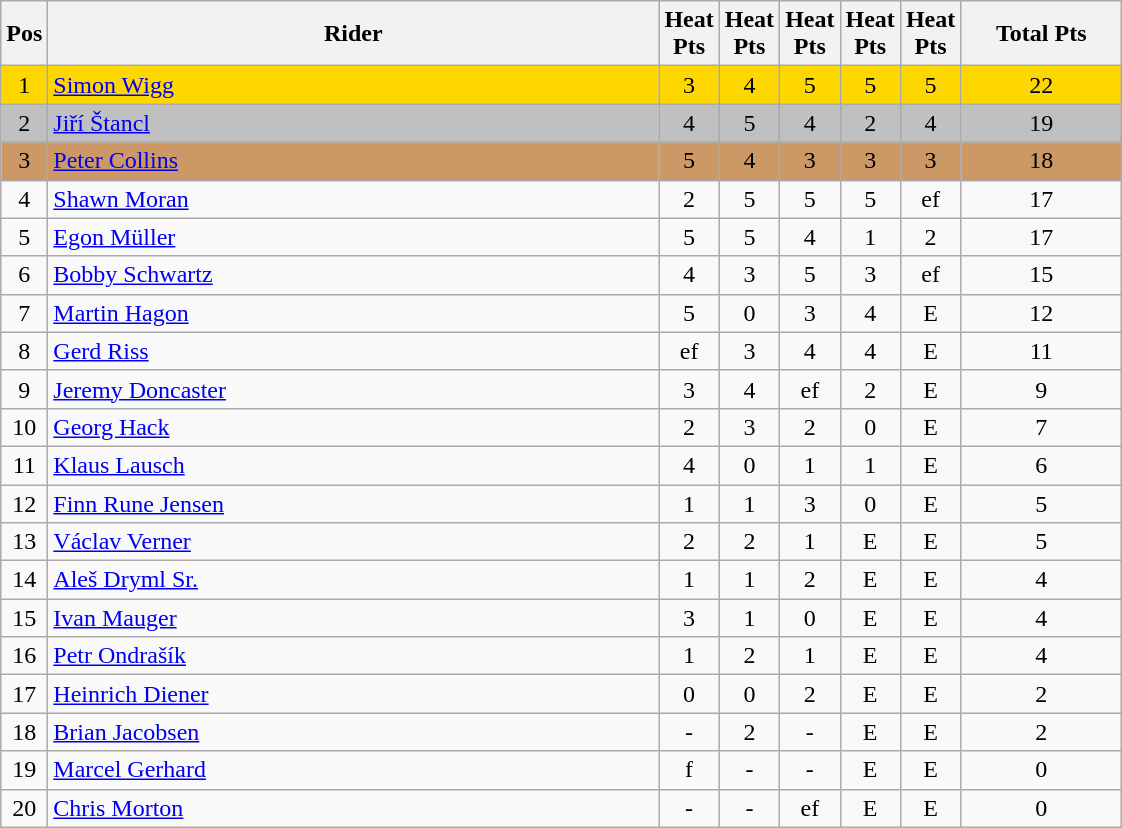<table class="wikitable" style="font-size: 100%">
<tr>
<th width=20>Pos</th>
<th width=400>Rider</th>
<th width=20>Heat Pts</th>
<th width=20>Heat Pts</th>
<th width=20>Heat Pts</th>
<th width=20>Heat Pts</th>
<th width=20>Heat Pts</th>
<th width=100>Total Pts</th>
</tr>
<tr align=center style="background-color: gold;">
<td>1</td>
<td align="left"> <a href='#'>Simon Wigg</a></td>
<td>3</td>
<td>4</td>
<td>5</td>
<td>5</td>
<td>5</td>
<td>22</td>
</tr>
<tr align=center style="background-color: silver;">
<td>2</td>
<td align="left"> <a href='#'>Jiří Štancl</a></td>
<td>4</td>
<td>5</td>
<td>4</td>
<td>2</td>
<td>4</td>
<td>19</td>
</tr>
<tr align=center style="background-color: #cc9966;">
<td>3</td>
<td align="left"> <a href='#'>Peter Collins</a></td>
<td>5</td>
<td>4</td>
<td>3</td>
<td>3</td>
<td>3</td>
<td>18</td>
</tr>
<tr align=center>
<td>4</td>
<td align="left"> <a href='#'>Shawn Moran</a></td>
<td>2</td>
<td>5</td>
<td>5</td>
<td>5</td>
<td>ef</td>
<td>17</td>
</tr>
<tr align=center>
<td>5</td>
<td align="left"> <a href='#'>Egon Müller</a></td>
<td>5</td>
<td>5</td>
<td>4</td>
<td>1</td>
<td>2</td>
<td>17</td>
</tr>
<tr align=center>
<td>6</td>
<td align="left"> <a href='#'>Bobby Schwartz</a></td>
<td>4</td>
<td>3</td>
<td>5</td>
<td>3</td>
<td>ef</td>
<td>15</td>
</tr>
<tr align=center>
<td>7</td>
<td align="left"> <a href='#'>Martin Hagon</a></td>
<td>5</td>
<td>0</td>
<td>3</td>
<td>4</td>
<td>E</td>
<td>12</td>
</tr>
<tr align=center>
<td>8</td>
<td align="left"> <a href='#'>Gerd Riss</a></td>
<td>ef</td>
<td>3</td>
<td>4</td>
<td>4</td>
<td>E</td>
<td>11</td>
</tr>
<tr align=center>
<td>9</td>
<td align="left"> <a href='#'>Jeremy Doncaster</a></td>
<td>3</td>
<td>4</td>
<td>ef</td>
<td>2</td>
<td>E</td>
<td>9</td>
</tr>
<tr align=center>
<td>10</td>
<td align="left"> <a href='#'>Georg Hack</a></td>
<td>2</td>
<td>3</td>
<td>2</td>
<td>0</td>
<td>E</td>
<td>7</td>
</tr>
<tr align=center>
<td>11</td>
<td align="left"> <a href='#'>Klaus Lausch</a></td>
<td>4</td>
<td>0</td>
<td>1</td>
<td>1</td>
<td>E</td>
<td>6</td>
</tr>
<tr align=center>
<td>12</td>
<td align="left"> <a href='#'>Finn Rune Jensen</a></td>
<td>1</td>
<td>1</td>
<td>3</td>
<td>0</td>
<td>E</td>
<td>5</td>
</tr>
<tr align=center>
<td>13</td>
<td align="left"> <a href='#'>Václav Verner</a></td>
<td>2</td>
<td>2</td>
<td>1</td>
<td>E</td>
<td>E</td>
<td>5</td>
</tr>
<tr align=center>
<td>14</td>
<td align="left"> <a href='#'>Aleš Dryml Sr.</a></td>
<td>1</td>
<td>1</td>
<td>2</td>
<td>E</td>
<td>E</td>
<td>4</td>
</tr>
<tr align=center>
<td>15</td>
<td align="left"> <a href='#'>Ivan Mauger</a></td>
<td>3</td>
<td>1</td>
<td>0</td>
<td>E</td>
<td>E</td>
<td>4</td>
</tr>
<tr align=center>
<td>16</td>
<td align="left"> <a href='#'>Petr Ondrašík</a></td>
<td>1</td>
<td>2</td>
<td>1</td>
<td>E</td>
<td>E</td>
<td>4</td>
</tr>
<tr align=center>
<td>17</td>
<td align="left"> <a href='#'>Heinrich Diener</a></td>
<td>0</td>
<td>0</td>
<td>2</td>
<td>E</td>
<td>E</td>
<td>2</td>
</tr>
<tr align=center>
<td>18</td>
<td align="left"> <a href='#'>Brian Jacobsen</a></td>
<td>-</td>
<td>2</td>
<td>-</td>
<td>E</td>
<td>E</td>
<td>2</td>
</tr>
<tr align=center>
<td>19</td>
<td align="left"> <a href='#'>Marcel Gerhard</a></td>
<td>f</td>
<td>-</td>
<td>-</td>
<td>E</td>
<td>E</td>
<td>0</td>
</tr>
<tr align=center>
<td>20</td>
<td align="left"> <a href='#'>Chris Morton</a></td>
<td>-</td>
<td>-</td>
<td>ef</td>
<td>E</td>
<td>E</td>
<td>0</td>
</tr>
</table>
